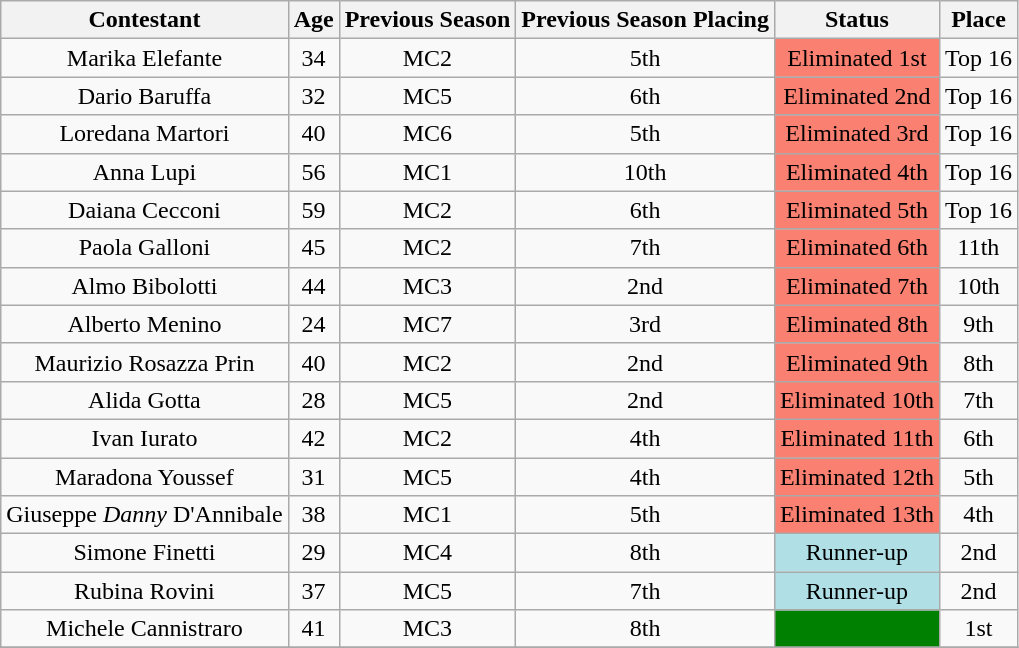<table class="wikitable" style="text-align: center;">
<tr>
<th>Contestant</th>
<th>Age</th>
<th>Previous Season</th>
<th>Previous Season Placing</th>
<th>Status</th>
<th>Place</th>
</tr>
<tr>
<td>Marika Elefante</td>
<td>34</td>
<td>MC2</td>
<td>5th</td>
<td bgcolor=#fa8072>Eliminated 1st</td>
<td>Top 16</td>
</tr>
<tr>
<td>Dario Baruffa</td>
<td>32</td>
<td>MC5</td>
<td>6th</td>
<td bgcolor=#fa8072>Eliminated 2nd</td>
<td>Top 16</td>
</tr>
<tr>
<td>Loredana Martori</td>
<td>40</td>
<td>MC6</td>
<td>5th</td>
<td bgcolor=#fa8072>Eliminated 3rd</td>
<td>Top 16</td>
</tr>
<tr>
<td>Anna Lupi</td>
<td>56</td>
<td>MC1</td>
<td>10th</td>
<td bgcolor=#fa8072>Eliminated 4th</td>
<td>Top 16</td>
</tr>
<tr>
<td>Daiana Cecconi</td>
<td>59</td>
<td>MC2</td>
<td>6th</td>
<td bgcolor=#fa8072>Eliminated 5th</td>
<td>Top 16</td>
</tr>
<tr>
<td>Paola Galloni</td>
<td>45</td>
<td>MC2</td>
<td>7th</td>
<td bgcolor=#fa8072>Eliminated 6th</td>
<td>11th</td>
</tr>
<tr>
<td>Almo Bibolotti</td>
<td>44</td>
<td>MC3</td>
<td>2nd</td>
<td bgcolor=#fa8072>Eliminated 7th</td>
<td>10th</td>
</tr>
<tr>
<td>Alberto Menino</td>
<td>24</td>
<td>MC7</td>
<td>3rd</td>
<td bgcolor=#fa8072>Eliminated 8th</td>
<td>9th</td>
</tr>
<tr>
<td>Maurizio Rosazza Prin</td>
<td>40</td>
<td>MC2</td>
<td>2nd</td>
<td bgcolor=#fa8072>Eliminated 9th</td>
<td>8th</td>
</tr>
<tr>
<td>Alida Gotta</td>
<td>28</td>
<td>MC5</td>
<td>2nd</td>
<td bgcolor=#fa8072>Eliminated 10th</td>
<td>7th</td>
</tr>
<tr>
<td>Ivan Iurato</td>
<td>42</td>
<td>MC2</td>
<td>4th</td>
<td bgcolor=#fa8072>Eliminated 11th</td>
<td>6th</td>
</tr>
<tr>
<td>Maradona Youssef</td>
<td>31</td>
<td>MC5</td>
<td>4th</td>
<td bgcolor=#fa8072>Eliminated 12th</td>
<td>5th</td>
</tr>
<tr>
<td>Giuseppe <em>Danny</em> D'Annibale</td>
<td>38</td>
<td>MC1</td>
<td>5th</td>
<td bgcolor=#fa8072>Eliminated 13th</td>
<td>4th</td>
</tr>
<tr>
<td>Simone Finetti</td>
<td>29</td>
<td>MC4</td>
<td>8th</td>
<td bgcolor=#B0E0E6>Runner-up</td>
<td>2nd</td>
</tr>
<tr>
<td>Rubina Rovini</td>
<td>37</td>
<td>MC5</td>
<td>7th</td>
<td bgcolor=#B0E0E6>Runner-up</td>
<td>2nd</td>
</tr>
<tr>
<td>Michele Cannistraro</td>
<td>41</td>
<td>MC3</td>
<td>8th</td>
<td bgcolor=green></td>
<td>1st</td>
</tr>
<tr>
</tr>
</table>
